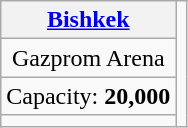<table class="wikitable" style="text-align:center">
<tr>
<th><a href='#'>Bishkek</a></th>
<td rowspan=4></td>
</tr>
<tr>
<td>Gazprom Arena</td>
</tr>
<tr>
<td>Capacity: <strong>20,000</strong></td>
</tr>
<tr>
<td></td>
</tr>
</table>
